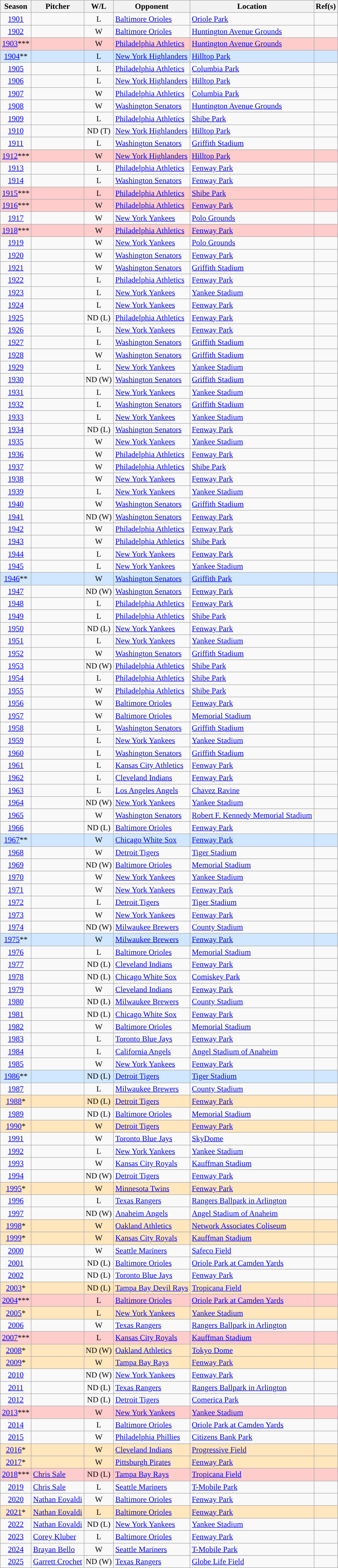<table class="wikitable sortable plainrowheaders">
<tr>
<th scope="col">Season</th>
<th scope="col">Pitcher</th>
<th scope="col">W/L</th>
<th scope="col">Opponent</th>
<th scope="col">Location</th>
<th class="unsortable">Ref(s)</th>
</tr>
<tr>
<td align="center"><a href='#'>1901</a></td>
<td></td>
<td align="center">L</td>
<td><a href='#'>Baltimore Orioles</a></td>
<td><a href='#'>Oriole Park</a></td>
<td></td>
</tr>
<tr>
<td align="center"><a href='#'>1902</a></td>
<td></td>
<td align="center">W</td>
<td><a href='#'>Baltimore Orioles</a></td>
<td><a href='#'>Huntington Avenue Grounds</a></td>
<td></td>
</tr>
<tr style="background:#FFCCCC;">
<td align="center"><a href='#'>1903</a>***</td>
<td></td>
<td align="center">W</td>
<td><a href='#'>Philadelphia Athletics</a></td>
<td><a href='#'>Huntington Avenue Grounds</a></td>
<td></td>
</tr>
<tr style="background:#D0E7FF;">
<td align="center"><a href='#'>1904</a>**</td>
<td> </td>
<td align="center">L</td>
<td><a href='#'>New York Highlanders</a></td>
<td><a href='#'>Hilltop Park</a></td>
<td></td>
</tr>
<tr>
<td align="center"><a href='#'>1905</a></td>
<td> </td>
<td align="center">L</td>
<td><a href='#'>Philadelphia Athletics</a></td>
<td><a href='#'>Columbia Park</a></td>
<td></td>
</tr>
<tr>
<td align="center"><a href='#'>1906</a></td>
<td> </td>
<td align="center">L</td>
<td><a href='#'>New York Highlanders</a></td>
<td><a href='#'>Hilltop Park</a></td>
<td></td>
</tr>
<tr>
<td align="center"><a href='#'>1907</a></td>
<td> </td>
<td align="center">W</td>
<td><a href='#'>Philadelphia Athletics</a></td>
<td><a href='#'>Columbia Park</a></td>
<td></td>
</tr>
<tr>
<td align="center"><a href='#'>1908</a></td>
<td> </td>
<td align="center">W</td>
<td><a href='#'>Washington Senators</a></td>
<td><a href='#'>Huntington Avenue Grounds</a></td>
<td></td>
</tr>
<tr>
<td align="center"><a href='#'>1909</a></td>
<td></td>
<td align="center">L</td>
<td><a href='#'>Philadelphia Athletics</a></td>
<td><a href='#'>Shibe Park</a></td>
<td></td>
</tr>
<tr>
<td align="center"><a href='#'>1910</a></td>
<td></td>
<td align="center">ND (T)</td>
<td><a href='#'>New York Highlanders</a></td>
<td><a href='#'>Hilltop Park</a></td>
<td></td>
</tr>
<tr>
<td align="center"><a href='#'>1911</a></td>
<td></td>
<td align="center">L</td>
<td><a href='#'>Washington Senators</a></td>
<td><a href='#'>Griffith Stadium</a></td>
<td></td>
</tr>
<tr style="background:#FFCCCC;">
<td align="center"><a href='#'>1912</a>***</td>
<td> </td>
<td align="center">W</td>
<td><a href='#'>New York Highlanders</a></td>
<td><a href='#'>Hilltop Park</a></td>
<td></td>
</tr>
<tr>
<td align="center"><a href='#'>1913</a></td>
<td> </td>
<td align="center">L</td>
<td><a href='#'>Philadelphia Athletics</a></td>
<td><a href='#'>Fenway Park</a></td>
<td></td>
</tr>
<tr>
<td align="center"><a href='#'>1914</a></td>
<td></td>
<td align="center">L</td>
<td><a href='#'>Washington Senators</a></td>
<td><a href='#'>Fenway Park</a></td>
<td></td>
</tr>
<tr style="background:#FFCCCC;">
<td align="center"><a href='#'>1915</a>***</td>
<td></td>
<td align="center">L</td>
<td><a href='#'>Philadelphia Athletics</a></td>
<td><a href='#'>Shibe Park</a></td>
<td></td>
</tr>
<tr style="background:#FFCCCC;">
<td align="center"><a href='#'>1916</a>***</td>
<td></td>
<td align="center">W</td>
<td><a href='#'>Philadelphia Athletics</a></td>
<td><a href='#'>Fenway Park</a></td>
<td></td>
</tr>
<tr>
<td align="center"><a href='#'>1917</a></td>
<td> </td>
<td align="center">W</td>
<td><a href='#'>New York Yankees</a></td>
<td><a href='#'>Polo Grounds</a></td>
<td></td>
</tr>
<tr style="background:#FFCCCC;">
<td align="center"><a href='#'>1918</a>***</td>
<td> </td>
<td align="center">W</td>
<td><a href='#'>Philadelphia Athletics</a></td>
<td><a href='#'>Fenway Park</a></td>
<td></td>
</tr>
<tr>
<td align="center"><a href='#'>1919</a></td>
<td></td>
<td align="center">W</td>
<td><a href='#'>New York Yankees</a></td>
<td><a href='#'>Polo Grounds</a></td>
<td></td>
</tr>
<tr>
<td align="center"><a href='#'>1920</a></td>
<td></td>
<td align="center">W</td>
<td><a href='#'>Washington Senators</a></td>
<td><a href='#'>Fenway Park</a></td>
<td></td>
</tr>
<tr>
<td align="center"><a href='#'>1921</a></td>
<td></td>
<td align="center">W</td>
<td><a href='#'>Washington Senators</a></td>
<td><a href='#'>Griffith Stadium</a></td>
<td></td>
</tr>
<tr>
<td align="center"><a href='#'>1922</a></td>
<td></td>
<td align="center">L</td>
<td><a href='#'>Philadelphia Athletics</a></td>
<td><a href='#'>Fenway Park</a></td>
<td></td>
</tr>
<tr>
<td align="center"><a href='#'>1923</a></td>
<td></td>
<td align="center">L</td>
<td><a href='#'>New York Yankees</a></td>
<td><a href='#'>Yankee Stadium</a></td>
<td></td>
</tr>
<tr>
<td align="center"><a href='#'>1924</a></td>
<td> </td>
<td align="center">L</td>
<td><a href='#'>New York Yankees</a></td>
<td><a href='#'>Fenway Park</a></td>
<td></td>
</tr>
<tr>
<td align="center"><a href='#'>1925</a></td>
<td></td>
<td align="center">ND (L)</td>
<td><a href='#'>Philadelphia Athletics</a></td>
<td><a href='#'>Fenway Park</a></td>
<td></td>
</tr>
<tr>
<td align="center"><a href='#'>1926</a></td>
<td> </td>
<td align="center">L</td>
<td><a href='#'>New York Yankees</a></td>
<td><a href='#'>Fenway Park</a></td>
<td></td>
</tr>
<tr>
<td align="center"><a href='#'>1927</a></td>
<td></td>
<td align="center">L</td>
<td><a href='#'>Washington Senators</a></td>
<td><a href='#'>Griffith Stadium</a></td>
<td></td>
</tr>
<tr>
<td align="center"><a href='#'>1928</a></td>
<td></td>
<td align="center">W</td>
<td><a href='#'>Washington Senators</a></td>
<td><a href='#'>Griffith Stadium</a></td>
<td></td>
</tr>
<tr>
<td align="center"><a href='#'>1929</a></td>
<td></td>
<td align="center">L</td>
<td><a href='#'>New York Yankees</a></td>
<td><a href='#'>Yankee Stadium</a></td>
<td></td>
</tr>
<tr>
<td align="center"><a href='#'>1930</a></td>
<td> </td>
<td align="center">ND (W)</td>
<td><a href='#'>Washington Senators</a></td>
<td><a href='#'>Griffith Stadium</a></td>
<td></td>
</tr>
<tr>
<td align="center"><a href='#'>1931</a></td>
<td></td>
<td align="center">L</td>
<td><a href='#'>New York Yankees</a></td>
<td><a href='#'>Yankee Stadium</a></td>
<td></td>
</tr>
<tr>
<td align="center"><a href='#'>1932</a></td>
<td> </td>
<td align="center">L</td>
<td><a href='#'>Washington Senators</a></td>
<td><a href='#'>Griffith Stadium</a></td>
<td></td>
</tr>
<tr>
<td align="center"><a href='#'>1933</a></td>
<td></td>
<td align="center">L</td>
<td><a href='#'>New York Yankees</a></td>
<td><a href='#'>Yankee Stadium</a></td>
<td></td>
</tr>
<tr>
<td align="center"><a href='#'>1934</a></td>
<td></td>
<td align="center">ND (L)</td>
<td><a href='#'>Washington Senators</a></td>
<td><a href='#'>Fenway Park</a></td>
<td></td>
</tr>
<tr>
<td align="center"><a href='#'>1935</a></td>
<td></td>
<td align="center">W</td>
<td><a href='#'>New York Yankees</a></td>
<td><a href='#'>Yankee Stadium</a></td>
<td></td>
</tr>
<tr>
<td align="center"><a href='#'>1936</a></td>
<td> </td>
<td align="center">W</td>
<td><a href='#'>Philadelphia Athletics</a></td>
<td><a href='#'>Fenway Park</a></td>
<td></td>
</tr>
<tr>
<td align="center"><a href='#'>1937</a></td>
<td> </td>
<td align="center">W</td>
<td><a href='#'>Philadelphia Athletics</a></td>
<td><a href='#'>Shibe Park</a></td>
<td></td>
</tr>
<tr>
<td align="center"><a href='#'>1938</a></td>
<td></td>
<td align="center">W</td>
<td><a href='#'>New York Yankees</a></td>
<td><a href='#'>Fenway Park</a></td>
<td></td>
</tr>
<tr>
<td align="center"><a href='#'>1939</a></td>
<td></td>
<td align="center">L</td>
<td><a href='#'>New York Yankees</a></td>
<td><a href='#'>Yankee Stadium</a></td>
<td></td>
</tr>
<tr>
<td align="center"><a href='#'>1940</a></td>
<td> </td>
<td align="center">W</td>
<td><a href='#'>Washington Senators</a></td>
<td><a href='#'>Griffith Stadium</a></td>
<td></td>
</tr>
<tr>
<td align="center"><a href='#'>1941</a></td>
<td></td>
<td align="center">ND (W)</td>
<td><a href='#'>Washington Senators</a></td>
<td><a href='#'>Fenway Park</a></td>
<td></td>
</tr>
<tr>
<td align="center"><a href='#'>1942</a></td>
<td></td>
<td align="center">W</td>
<td><a href='#'>Philadelphia Athletics</a></td>
<td><a href='#'>Fenway Park</a></td>
<td></td>
</tr>
<tr>
<td align="center"><a href='#'>1943</a></td>
<td></td>
<td align="center">W</td>
<td><a href='#'>Philadelphia Athletics</a></td>
<td><a href='#'>Shibe Park</a></td>
<td></td>
</tr>
<tr>
<td align="center"><a href='#'>1944</a></td>
<td></td>
<td align="center">L</td>
<td><a href='#'>New York Yankees</a></td>
<td><a href='#'>Fenway Park</a></td>
<td></td>
</tr>
<tr>
<td align="center"><a href='#'>1945</a></td>
<td></td>
<td align="center">L</td>
<td><a href='#'>New York Yankees</a></td>
<td><a href='#'>Yankee Stadium</a></td>
<td></td>
</tr>
<tr style="background:#D0E7FF;">
<td align="center"><a href='#'>1946</a>**</td>
<td> </td>
<td align="center">W</td>
<td><a href='#'>Washington Senators</a></td>
<td><a href='#'>Griffith Park</a></td>
<td></td>
</tr>
<tr>
<td align="center"><a href='#'>1947</a></td>
<td> </td>
<td align="center">ND (W)</td>
<td><a href='#'>Washington Senators</a></td>
<td><a href='#'>Fenway Park</a></td>
<td></td>
</tr>
<tr>
<td align="center"><a href='#'>1948</a></td>
<td></td>
<td align="center">L</td>
<td><a href='#'>Philadelphia Athletics</a></td>
<td><a href='#'>Fenway Park</a></td>
<td></td>
</tr>
<tr>
<td align="center"><a href='#'>1949</a></td>
<td> </td>
<td align="center">L</td>
<td><a href='#'>Philadelphia Athletics</a></td>
<td><a href='#'>Shibe Park</a></td>
<td></td>
</tr>
<tr>
<td align="center"><a href='#'>1950</a></td>
<td></td>
<td align="center">ND (L)</td>
<td><a href='#'>New York Yankees</a></td>
<td><a href='#'>Fenway Park</a></td>
<td></td>
</tr>
<tr>
<td align="center"><a href='#'>1951</a></td>
<td></td>
<td align="center">L</td>
<td><a href='#'>New York Yankees</a></td>
<td><a href='#'>Yankee Stadium</a></td>
<td></td>
</tr>
<tr>
<td align="center"><a href='#'>1952</a></td>
<td> </td>
<td align="center">W</td>
<td><a href='#'>Washington Senators</a></td>
<td><a href='#'>Griffith Stadium</a></td>
<td></td>
</tr>
<tr>
<td align="center"><a href='#'>1953</a></td>
<td> </td>
<td align="center">ND (W)</td>
<td><a href='#'>Philadelphia Athletics</a></td>
<td><a href='#'>Shibe Park</a></td>
<td></td>
</tr>
<tr>
<td align="center"><a href='#'>1954</a></td>
<td> </td>
<td align="center">L</td>
<td><a href='#'>Philadelphia Athletics</a></td>
<td><a href='#'>Shibe Park</a></td>
<td></td>
</tr>
<tr>
<td align="center"><a href='#'>1955</a></td>
<td></td>
<td align="center">W</td>
<td><a href='#'>Philadelphia Athletics</a></td>
<td><a href='#'>Shibe Park</a></td>
<td></td>
</tr>
<tr>
<td align="center"><a href='#'>1956</a></td>
<td> </td>
<td align="center">W</td>
<td><a href='#'>Baltimore Orioles</a></td>
<td><a href='#'>Fenway Park</a></td>
<td></td>
</tr>
<tr>
<td align="center"><a href='#'>1957</a></td>
<td></td>
<td align="center">W</td>
<td><a href='#'>Baltimore Orioles</a></td>
<td><a href='#'>Memorial Stadium</a></td>
<td></td>
</tr>
<tr>
<td align="center"><a href='#'>1958</a></td>
<td> </td>
<td align="center">L</td>
<td><a href='#'>Washington Senators</a></td>
<td><a href='#'>Griffith Stadium</a></td>
<td></td>
</tr>
<tr>
<td align="center"><a href='#'>1959</a></td>
<td> </td>
<td align="center">L</td>
<td><a href='#'>New York Yankees</a></td>
<td><a href='#'>Yankee Stadium</a></td>
<td></td>
</tr>
<tr>
<td align="center"><a href='#'>1960</a></td>
<td></td>
<td align="center">L</td>
<td><a href='#'>Washington Senators</a></td>
<td><a href='#'>Griffith Stadium</a></td>
<td></td>
</tr>
<tr>
<td align="center"><a href='#'>1961</a></td>
<td></td>
<td align="center">L</td>
<td><a href='#'>Kansas City Athletics</a></td>
<td><a href='#'>Fenway Park</a></td>
<td></td>
</tr>
<tr>
<td align="center"><a href='#'>1962</a></td>
<td></td>
<td align="center">L</td>
<td><a href='#'>Cleveland Indians</a></td>
<td><a href='#'>Fenway Park</a></td>
<td></td>
</tr>
<tr>
<td align="center"><a href='#'>1963</a></td>
<td> </td>
<td align="center">L</td>
<td><a href='#'>Los Angeles Angels</a></td>
<td><a href='#'>Chavez Ravine</a></td>
<td></td>
</tr>
<tr>
<td align="center"><a href='#'>1964</a></td>
<td> </td>
<td align="center">ND (W)</td>
<td><a href='#'>New York Yankees</a></td>
<td><a href='#'>Yankee Stadium</a></td>
<td></td>
</tr>
<tr>
<td align="center"><a href='#'>1965</a></td>
<td> </td>
<td align="center">W</td>
<td><a href='#'>Washington Senators</a></td>
<td><a href='#'>Robert F. Kennedy Memorial Stadium</a></td>
<td></td>
</tr>
<tr>
<td align="center"><a href='#'>1966</a></td>
<td></td>
<td align="center">ND (L)</td>
<td><a href='#'>Baltimore Orioles</a></td>
<td><a href='#'>Fenway Park</a></td>
<td></td>
</tr>
<tr style="background:#D0E7FF;">
<td align="center"><a href='#'>1967</a>**</td>
<td></td>
<td align="center">W</td>
<td><a href='#'>Chicago White Sox</a></td>
<td><a href='#'>Fenway Park</a></td>
<td></td>
</tr>
<tr>
<td align="center"><a href='#'>1968</a></td>
<td></td>
<td align="center">W</td>
<td><a href='#'>Detroit Tigers</a></td>
<td><a href='#'>Tiger Stadium</a></td>
<td></td>
</tr>
<tr>
<td align="center"><a href='#'>1969</a></td>
<td> </td>
<td align="center">ND (W)</td>
<td><a href='#'>Baltimore Orioles</a></td>
<td><a href='#'>Memorial Stadium</a></td>
<td></td>
</tr>
<tr>
<td align="center"><a href='#'>1970</a></td>
<td></td>
<td align="center">W</td>
<td><a href='#'>New York Yankees</a></td>
<td><a href='#'>Yankee Stadium</a></td>
<td></td>
</tr>
<tr>
<td align="center"><a href='#'>1971</a></td>
<td></td>
<td align="center">W</td>
<td><a href='#'>New York Yankees</a></td>
<td><a href='#'>Fenway Park</a></td>
<td></td>
</tr>
<tr>
<td align="center"><a href='#'>1972</a></td>
<td></td>
<td align="center">L</td>
<td><a href='#'>Detroit Tigers</a></td>
<td><a href='#'>Tiger Stadium</a></td>
<td></td>
</tr>
<tr>
<td align="center"><a href='#'>1973</a></td>
<td></td>
<td align="center">W</td>
<td><a href='#'>New York Yankees</a></td>
<td><a href='#'>Fenway Park</a></td>
<td></td>
</tr>
<tr>
<td align="center"><a href='#'>1974</a></td>
<td> </td>
<td align="center">ND (W)</td>
<td><a href='#'>Milwaukee Brewers</a></td>
<td><a href='#'>County Stadium</a></td>
<td></td>
</tr>
<tr style="background:#D0E7FF;">
<td align="center"><a href='#'>1975</a>**</td>
<td> </td>
<td align="center">W</td>
<td><a href='#'>Milwaukee Brewers</a></td>
<td><a href='#'>Fenway Park</a></td>
<td></td>
</tr>
<tr>
<td align="center"><a href='#'>1976</a></td>
<td></td>
<td align="center">L</td>
<td><a href='#'>Baltimore Orioles</a></td>
<td><a href='#'>Memorial Stadium</a></td>
<td></td>
</tr>
<tr>
<td align="center"><a href='#'>1977</a></td>
<td> </td>
<td align="center">ND (L)</td>
<td><a href='#'>Cleveland Indians</a></td>
<td><a href='#'>Fenway Park</a></td>
<td></td>
</tr>
<tr>
<td align="center"><a href='#'>1978</a></td>
<td></td>
<td align="center">ND (L)</td>
<td><a href='#'>Chicago White Sox</a></td>
<td><a href='#'>Comiskey Park</a></td>
<td></td>
</tr>
<tr>
<td align="center"><a href='#'>1979</a></td>
<td></td>
<td align="center">W</td>
<td><a href='#'>Cleveland Indians</a></td>
<td><a href='#'>Fenway Park</a></td>
<td></td>
</tr>
<tr>
<td align="center"><a href='#'>1980</a></td>
<td> </td>
<td align="center">ND (L)</td>
<td><a href='#'>Milwaukee Brewers</a></td>
<td><a href='#'>County Stadium</a></td>
<td></td>
</tr>
<tr>
<td align="center"><a href='#'>1981</a></td>
<td> </td>
<td align="center">ND (L)</td>
<td><a href='#'>Chicago White Sox</a></td>
<td><a href='#'>Fenway Park</a></td>
<td></td>
</tr>
<tr>
<td align="center"><a href='#'>1982</a></td>
<td> </td>
<td align="center">W</td>
<td><a href='#'>Baltimore Orioles</a></td>
<td><a href='#'>Memorial Stadium</a></td>
<td></td>
</tr>
<tr>
<td align="center"><a href='#'>1983</a></td>
<td> </td>
<td align="center">L</td>
<td><a href='#'>Toronto Blue Jays</a></td>
<td><a href='#'>Fenway Park</a></td>
<td></td>
</tr>
<tr>
<td align="center"><a href='#'>1984</a></td>
<td></td>
<td align="center">L</td>
<td><a href='#'>California Angels</a></td>
<td><a href='#'>Angel Stadium of Anaheim</a></td>
<td></td>
</tr>
<tr>
<td align="center"><a href='#'>1985</a></td>
<td></td>
<td align="center">W</td>
<td><a href='#'>New York Yankees</a></td>
<td><a href='#'>Fenway Park</a></td>
<td></td>
</tr>
<tr style="background:#D0E7FF;">
<td align="center"><a href='#'>1986</a>**</td>
<td> </td>
<td align="center">ND (L)</td>
<td><a href='#'>Detroit Tigers</a></td>
<td><a href='#'>Tiger Stadium</a></td>
<td></td>
</tr>
<tr>
<td align="center"><a href='#'>1987</a></td>
<td></td>
<td align="center">L</td>
<td><a href='#'>Milwaukee Brewers</a></td>
<td><a href='#'>County Stadium</a></td>
<td></td>
</tr>
<tr style="background:#FFE6BD;">
<td align="center"><a href='#'>1988</a>*</td>
<td></td>
<td align="center">ND (L)</td>
<td><a href='#'>Detroit Tigers</a></td>
<td><a href='#'>Fenway Park</a></td>
<td></td>
</tr>
<tr>
<td align="center"><a href='#'>1989</a></td>
<td> </td>
<td align="center">ND (L)</td>
<td><a href='#'>Baltimore Orioles</a></td>
<td><a href='#'>Memorial Stadium</a></td>
<td></td>
</tr>
<tr style="background:#FFE6BD;">
<td align="center"><a href='#'>1990</a>*</td>
<td> </td>
<td align="center">W</td>
<td><a href='#'>Detroit Tigers</a></td>
<td><a href='#'>Fenway Park</a></td>
<td></td>
</tr>
<tr>
<td align="center"><a href='#'>1991</a></td>
<td> </td>
<td align="center">W</td>
<td><a href='#'>Toronto Blue Jays</a></td>
<td><a href='#'>SkyDome</a></td>
<td></td>
</tr>
<tr>
<td align="center"><a href='#'>1992</a></td>
<td> </td>
<td align="center">L</td>
<td><a href='#'>New York Yankees</a></td>
<td><a href='#'>Yankee Stadium</a></td>
<td></td>
</tr>
<tr>
<td align="center"><a href='#'>1993</a></td>
<td> </td>
<td align="center">W</td>
<td><a href='#'>Kansas City Royals</a></td>
<td><a href='#'>Kauffman Stadium</a></td>
<td></td>
</tr>
<tr>
<td align="center"><a href='#'>1994</a></td>
<td> </td>
<td align="center">ND (W)</td>
<td><a href='#'>Detroit Tigers</a></td>
<td><a href='#'>Fenway Park</a></td>
<td></td>
</tr>
<tr style="background:#FFE6BD;">
<td align="center"><a href='#'>1995</a>*</td>
<td></td>
<td align="center">W</td>
<td><a href='#'>Minnesota Twins</a></td>
<td><a href='#'>Fenway Park</a></td>
<td></td>
</tr>
<tr>
<td align="center"><a href='#'>1996</a></td>
<td> </td>
<td align="center">L</td>
<td><a href='#'>Texas Rangers</a></td>
<td><a href='#'>Rangers Ballpark in Arlington</a></td>
<td></td>
</tr>
<tr>
<td align="center"><a href='#'>1997</a></td>
<td></td>
<td align="center">ND (W)</td>
<td><a href='#'>Anaheim Angels</a></td>
<td><a href='#'>Angel Stadium of Anaheim</a></td>
<td></td>
</tr>
<tr style="background:#FFE6BD;">
<td align="center"><a href='#'>1998</a>*</td>
<td></td>
<td align="center">W</td>
<td><a href='#'>Oakland Athletics</a></td>
<td><a href='#'>Network Associates Coliseum</a></td>
<td></td>
</tr>
<tr style="background:#FFE6BD;">
<td align="center"><a href='#'>1999</a>*</td>
<td> </td>
<td align="center">W</td>
<td><a href='#'>Kansas City Royals</a></td>
<td><a href='#'>Kauffman Stadium</a></td>
<td></td>
</tr>
<tr>
<td align="center"><a href='#'>2000</a></td>
<td> </td>
<td align="center">W</td>
<td><a href='#'>Seattle Mariners</a></td>
<td><a href='#'>Safeco Field</a></td>
<td></td>
</tr>
<tr>
<td align="center"><a href='#'>2001</a></td>
<td> </td>
<td align="center">ND (L)</td>
<td><a href='#'>Baltimore Orioles</a></td>
<td><a href='#'>Oriole Park at Camden Yards</a></td>
<td></td>
</tr>
<tr>
<td align="center"><a href='#'>2002</a></td>
<td> </td>
<td align="center">ND (L)</td>
<td><a href='#'>Toronto Blue Jays</a></td>
<td><a href='#'>Fenway Park</a></td>
<td></td>
</tr>
<tr style="background:#FFE6BD;">
<td align="center"><a href='#'>2003</a>*</td>
<td> </td>
<td align="center">ND (L)</td>
<td><a href='#'>Tampa Bay Devil Rays</a></td>
<td><a href='#'>Tropicana Field</a></td>
<td></td>
</tr>
<tr style="background:#FFCCCC;">
<td align="center"><a href='#'>2004</a>***</td>
<td> </td>
<td align="center">L</td>
<td><a href='#'>Baltimore Orioles</a></td>
<td><a href='#'>Oriole Park at Camden Yards</a></td>
<td></td>
</tr>
<tr style="background:#FFE6BD;">
<td align="center"><a href='#'>2005</a>*</td>
<td></td>
<td align="center">L</td>
<td><a href='#'>New York Yankees</a></td>
<td><a href='#'>Yankee Stadium</a></td>
<td></td>
</tr>
<tr>
<td align="center"><a href='#'>2006</a></td>
<td></td>
<td align="center">W</td>
<td><a href='#'>Texas Rangers</a></td>
<td><a href='#'>Rangers Ballpark in Arlington</a></td>
<td></td>
</tr>
<tr style="background:#FFCCCC;">
<td align="center"><a href='#'>2007</a>***</td>
<td> </td>
<td align="center">L</td>
<td><a href='#'>Kansas City Royals</a></td>
<td><a href='#'>Kauffman Stadium</a></td>
<td></td>
</tr>
<tr style="background:#FFE6BD;">
<td align="center"><a href='#'>2008</a>*</td>
<td></td>
<td align="center">ND (W)</td>
<td><a href='#'>Oakland Athletics</a></td>
<td><a href='#'>Tokyo Dome</a></td>
<td></td>
</tr>
<tr style="background:#FFE6BD;">
<td align="center"><a href='#'>2009</a>*</td>
<td></td>
<td align="center">W</td>
<td><a href='#'>Tampa Bay Rays</a></td>
<td><a href='#'>Fenway Park</a></td>
<td></td>
</tr>
<tr>
<td align="center"><a href='#'>2010</a></td>
<td> </td>
<td align="center">ND (W)</td>
<td><a href='#'>New York Yankees</a></td>
<td><a href='#'>Fenway Park</a></td>
<td></td>
</tr>
<tr>
<td align="center"><a href='#'>2011</a></td>
<td></td>
<td align="center">ND (L)</td>
<td><a href='#'>Texas Rangers</a></td>
<td><a href='#'>Rangers Ballpark in Arlington</a></td>
<td></td>
</tr>
<tr>
<td align="center"><a href='#'>2012</a></td>
<td> </td>
<td align="center">ND (L)</td>
<td><a href='#'>Detroit Tigers</a></td>
<td><a href='#'>Comerica Park</a></td>
<td></td>
</tr>
<tr style="background:#FFCCCC;">
<td align="center"><a href='#'>2013</a>***</td>
<td> </td>
<td align="center">W</td>
<td><a href='#'>New York Yankees</a></td>
<td><a href='#'>Yankee Stadium</a></td>
<td></td>
</tr>
<tr>
<td align="center"><a href='#'>2014</a></td>
<td> </td>
<td align="center">L</td>
<td><a href='#'>Baltimore Orioles</a></td>
<td><a href='#'>Oriole Park at Camden Yards</a></td>
<td></td>
</tr>
<tr>
<td align="center"><a href='#'>2015</a></td>
<td></td>
<td align="center">W</td>
<td><a href='#'>Philadelphia Phillies</a></td>
<td><a href='#'>Citizens Bank Park</a></td>
<td></td>
</tr>
<tr style="background:#FFE6BD;">
<td align="center"><a href='#'>2016</a>*</td>
<td></td>
<td align="center">W</td>
<td><a href='#'>Cleveland Indians</a></td>
<td><a href='#'>Progressive Field</a></td>
<td></td>
</tr>
<tr style="background:#FFE6BD;">
<td align="center"><a href='#'>2017</a>*</td>
<td></td>
<td align="center">W</td>
<td><a href='#'>Pittsburgh Pirates</a></td>
<td><a href='#'>Fenway Park</a></td>
<td></td>
</tr>
<tr style="background:#FFCCCC;">
<td align="center"><a href='#'>2018</a>***</td>
<td><a href='#'>Chris Sale</a></td>
<td align="center">ND (L)</td>
<td><a href='#'>Tampa Bay Rays</a></td>
<td><a href='#'>Tropicana Field</a></td>
<td></td>
</tr>
<tr>
<td align="center"><a href='#'>2019</a></td>
<td><a href='#'>Chris Sale</a> </td>
<td align="center">L</td>
<td><a href='#'>Seattle Mariners</a></td>
<td><a href='#'>T-Mobile Park</a></td>
<td></td>
</tr>
<tr>
<td align="center"><a href='#'>2020</a></td>
<td><a href='#'>Nathan Eovaldi</a></td>
<td align=center>W</td>
<td><a href='#'>Baltimore Orioles</a></td>
<td><a href='#'>Fenway Park</a></td>
<td></td>
</tr>
<tr style="background:#FFE6BD;">
<td align="center"><a href='#'>2021</a>*</td>
<td><a href='#'>Nathan Eovaldi</a> </td>
<td align=center>L</td>
<td><a href='#'>Baltimore Orioles</a></td>
<td><a href='#'>Fenway Park</a></td>
<td></td>
</tr>
<tr>
<td align="center"><a href='#'>2022</a></td>
<td><a href='#'>Nathan Eovaldi</a> </td>
<td align=center>ND (L)</td>
<td><a href='#'>New York Yankees</a></td>
<td><a href='#'>Yankee Stadium</a></td>
<td></td>
</tr>
<tr>
<td align="center"><a href='#'>2023</a></td>
<td><a href='#'>Corey Kluber</a></td>
<td align=center>L</td>
<td><a href='#'>Baltimore Orioles</a></td>
<td><a href='#'>Fenway Park</a></td>
<td></td>
</tr>
<tr>
<td align="center"><a href='#'>2024</a></td>
<td><a href='#'>Brayan Bello</a></td>
<td align=center>W</td>
<td><a href='#'>Seattle Mariners</a></td>
<td><a href='#'>T-Mobile Park</a></td>
<td></td>
</tr>
<tr>
<td align="center"><a href='#'>2025</a></td>
<td><a href='#'>Garrett Crochet</a></td>
<td align=center>ND (W)</td>
<td><a href='#'>Texas Rangers</a></td>
<td><a href='#'>Globe Life Field</a></td>
<td></td>
</tr>
</table>
